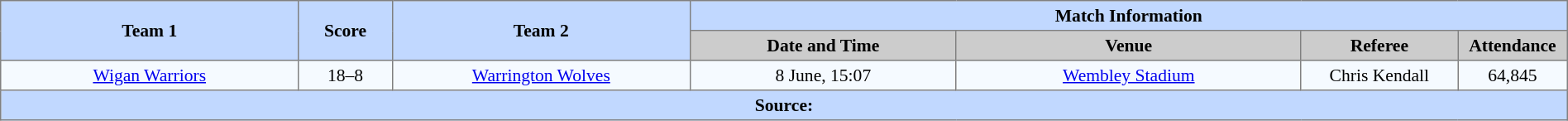<table border=1 style="border-collapse:collapse; font-size:90%; text-align:center"; cellpadding=3 cellspacing=0 width=100%>
<tr bgcolor="#c1d8ff">
<th rowspan=2 width=19%>Team 1</th>
<th rowspan=2 width=6%>Score</th>
<th rowspan=2 width=19%>Team 2</th>
<th colspan=4>Match Information</th>
</tr>
<tr bgcolor="#cccccc">
<th width=17%>Date and Time</th>
<th width=22%>Venue</th>
<th width=10%>Referee</th>
<th width=7%>Attendance</th>
</tr>
<tr bgcolor=#f5faff>
<td> <a href='#'>Wigan Warriors</a></td>
<td>18–8</td>
<td> <a href='#'>Warrington Wolves</a></td>
<td>8 June, 15:07</td>
<td><a href='#'>Wembley Stadium</a></td>
<td>Chris Kendall</td>
<td>64,845</td>
</tr>
<tr style="background:#c1d8ff;">
<th colspan=7>Source:</th>
</tr>
</table>
